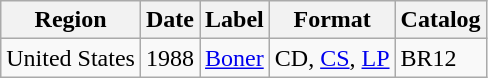<table class="wikitable">
<tr>
<th>Region</th>
<th>Date</th>
<th>Label</th>
<th>Format</th>
<th>Catalog</th>
</tr>
<tr>
<td>United States</td>
<td>1988</td>
<td><a href='#'>Boner</a></td>
<td>CD, <a href='#'>CS</a>, <a href='#'>LP</a></td>
<td>BR12</td>
</tr>
</table>
